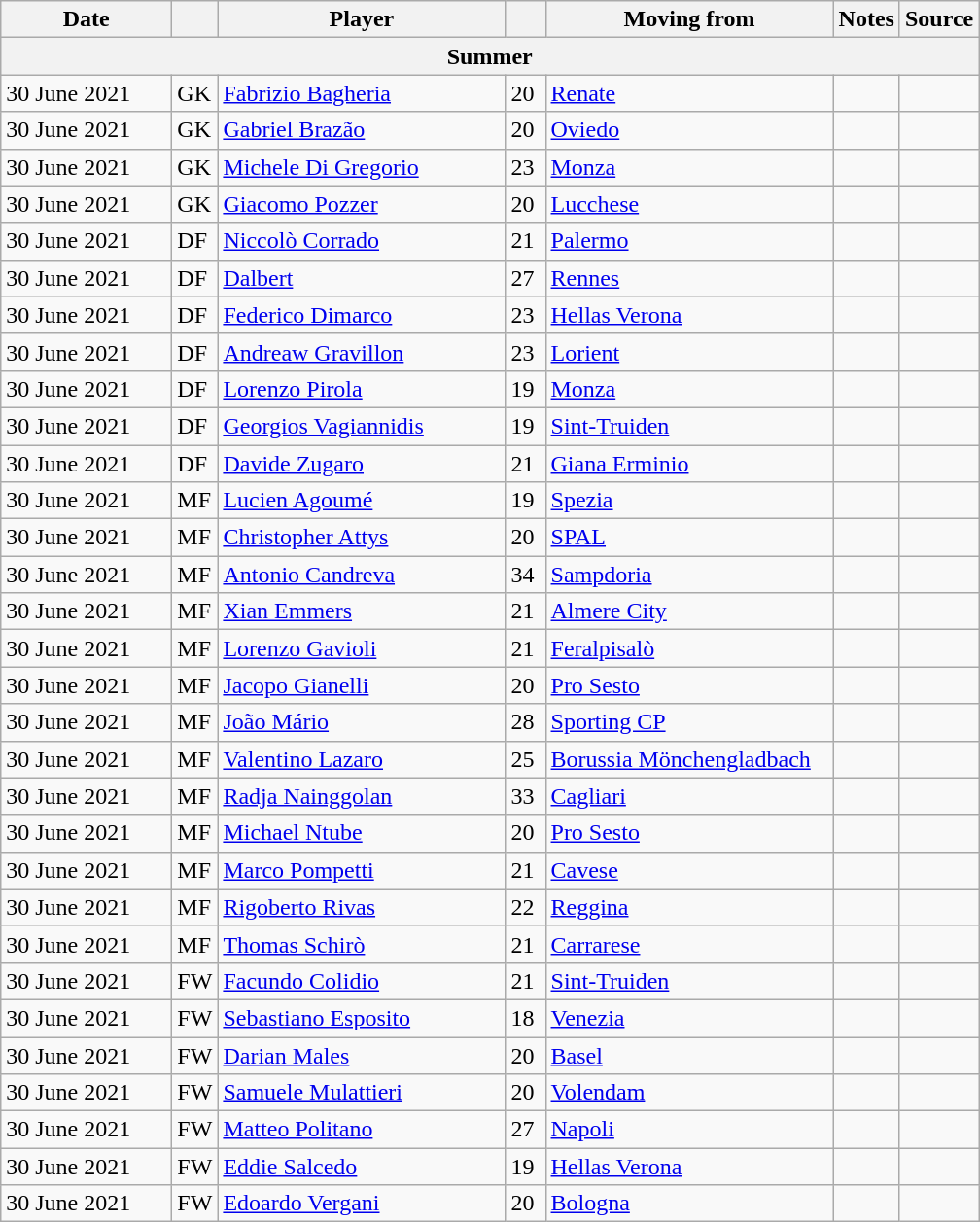<table class="wikitable sortable">
<tr>
<th style="width:110px;">Date</th>
<th style="width:20px;"></th>
<th style="width:190px;">Player</th>
<th style="width:20px;"></th>
<th style="width:190px;">Moving from</th>
<th style="width:20px;" class="unsortable">Notes</th>
<th style="width:20px;">Source</th>
</tr>
<tr>
<th colspan=7>Summer</th>
</tr>
<tr>
<td>30 June 2021</td>
<td>GK</td>
<td> <a href='#'>Fabrizio Bagheria</a></td>
<td>20</td>
<td> <a href='#'>Renate</a></td>
<td></td>
<td></td>
</tr>
<tr>
<td>30 June 2021</td>
<td>GK</td>
<td> <a href='#'>Gabriel Brazão</a></td>
<td>20</td>
<td> <a href='#'>Oviedo</a></td>
<td></td>
<td></td>
</tr>
<tr>
<td>30 June 2021</td>
<td>GK</td>
<td> <a href='#'>Michele Di Gregorio</a></td>
<td>23</td>
<td> <a href='#'>Monza</a></td>
<td></td>
<td></td>
</tr>
<tr>
<td>30 June 2021</td>
<td>GK</td>
<td> <a href='#'>Giacomo Pozzer</a></td>
<td>20</td>
<td> <a href='#'>Lucchese</a></td>
<td></td>
<td></td>
</tr>
<tr>
<td>30 June 2021</td>
<td>DF</td>
<td> <a href='#'>Niccolò Corrado</a></td>
<td>21</td>
<td> <a href='#'>Palermo</a></td>
<td></td>
<td></td>
</tr>
<tr>
<td>30 June 2021</td>
<td>DF</td>
<td> <a href='#'>Dalbert</a></td>
<td>27</td>
<td> <a href='#'>Rennes</a></td>
<td></td>
<td></td>
</tr>
<tr>
<td>30 June 2021</td>
<td>DF</td>
<td> <a href='#'>Federico Dimarco</a></td>
<td>23</td>
<td> <a href='#'>Hellas Verona</a></td>
<td></td>
<td></td>
</tr>
<tr>
<td>30 June 2021</td>
<td>DF</td>
<td> <a href='#'>Andreaw Gravillon</a></td>
<td>23</td>
<td> <a href='#'>Lorient</a></td>
<td></td>
<td></td>
</tr>
<tr>
<td>30 June 2021</td>
<td>DF</td>
<td> <a href='#'>Lorenzo Pirola</a></td>
<td>19</td>
<td> <a href='#'>Monza</a></td>
<td></td>
<td></td>
</tr>
<tr>
<td>30 June 2021</td>
<td>DF</td>
<td> <a href='#'>Georgios Vagiannidis</a></td>
<td>19</td>
<td> <a href='#'>Sint-Truiden</a></td>
<td></td>
<td></td>
</tr>
<tr>
<td>30 June 2021</td>
<td>DF</td>
<td> <a href='#'>Davide Zugaro</a></td>
<td>21</td>
<td> <a href='#'>Giana Erminio</a></td>
<td></td>
<td></td>
</tr>
<tr>
<td>30 June 2021</td>
<td>MF</td>
<td> <a href='#'>Lucien Agoumé</a></td>
<td>19</td>
<td> <a href='#'>Spezia</a></td>
<td></td>
<td></td>
</tr>
<tr>
<td>30 June 2021</td>
<td>MF</td>
<td> <a href='#'>Christopher Attys</a></td>
<td>20</td>
<td> <a href='#'>SPAL</a></td>
<td></td>
<td></td>
</tr>
<tr>
<td>30 June 2021</td>
<td>MF</td>
<td> <a href='#'>Antonio Candreva</a></td>
<td>34</td>
<td> <a href='#'>Sampdoria</a></td>
<td></td>
<td></td>
</tr>
<tr>
<td>30 June 2021</td>
<td>MF</td>
<td> <a href='#'>Xian Emmers</a></td>
<td>21</td>
<td> <a href='#'>Almere City</a></td>
<td></td>
<td></td>
</tr>
<tr>
<td>30 June 2021</td>
<td>MF</td>
<td> <a href='#'>Lorenzo Gavioli</a></td>
<td>21</td>
<td> <a href='#'>Feralpisalò</a></td>
<td></td>
<td></td>
</tr>
<tr>
<td>30 June 2021</td>
<td>MF</td>
<td> <a href='#'>Jacopo Gianelli</a></td>
<td>20</td>
<td> <a href='#'>Pro Sesto</a></td>
<td></td>
<td></td>
</tr>
<tr>
<td>30 June 2021</td>
<td>MF</td>
<td> <a href='#'>João Mário</a></td>
<td>28</td>
<td> <a href='#'>Sporting CP</a></td>
<td></td>
<td></td>
</tr>
<tr>
<td>30 June 2021</td>
<td>MF</td>
<td> <a href='#'>Valentino Lazaro</a></td>
<td>25</td>
<td> <a href='#'>Borussia Mönchengladbach</a></td>
<td></td>
<td></td>
</tr>
<tr>
<td>30 June 2021</td>
<td>MF</td>
<td> <a href='#'>Radja Nainggolan</a></td>
<td>33</td>
<td> <a href='#'>Cagliari</a></td>
<td></td>
<td></td>
</tr>
<tr>
<td>30 June 2021</td>
<td>MF</td>
<td> <a href='#'>Michael Ntube</a></td>
<td>20</td>
<td> <a href='#'>Pro Sesto</a></td>
<td></td>
<td></td>
</tr>
<tr>
<td>30 June 2021</td>
<td>MF</td>
<td> <a href='#'>Marco Pompetti</a></td>
<td>21</td>
<td> <a href='#'>Cavese</a></td>
<td></td>
<td></td>
</tr>
<tr>
<td>30 June 2021</td>
<td>MF</td>
<td> <a href='#'>Rigoberto Rivas</a></td>
<td>22</td>
<td> <a href='#'>Reggina</a></td>
<td></td>
<td></td>
</tr>
<tr>
<td>30 June 2021</td>
<td>MF</td>
<td> <a href='#'>Thomas Schirò</a></td>
<td>21</td>
<td> <a href='#'>Carrarese</a></td>
<td></td>
<td></td>
</tr>
<tr>
<td>30 June 2021</td>
<td>FW</td>
<td> <a href='#'>Facundo Colidio</a></td>
<td>21</td>
<td> <a href='#'>Sint-Truiden</a></td>
<td></td>
<td></td>
</tr>
<tr>
<td>30 June 2021</td>
<td>FW</td>
<td> <a href='#'>Sebastiano Esposito</a></td>
<td>18</td>
<td> <a href='#'>Venezia</a></td>
<td></td>
<td></td>
</tr>
<tr>
<td>30 June 2021</td>
<td>FW</td>
<td> <a href='#'>Darian Males</a></td>
<td>20</td>
<td> <a href='#'>Basel</a></td>
<td></td>
<td></td>
</tr>
<tr>
<td>30 June 2021</td>
<td>FW</td>
<td> <a href='#'>Samuele Mulattieri</a></td>
<td>20</td>
<td> <a href='#'>Volendam</a></td>
<td></td>
<td></td>
</tr>
<tr>
<td>30 June 2021</td>
<td>FW</td>
<td> <a href='#'>Matteo Politano</a></td>
<td>27</td>
<td> <a href='#'>Napoli</a></td>
<td></td>
<td></td>
</tr>
<tr>
<td>30 June 2021</td>
<td>FW</td>
<td> <a href='#'>Eddie Salcedo</a></td>
<td>19</td>
<td> <a href='#'>Hellas Verona</a></td>
<td></td>
<td></td>
</tr>
<tr>
<td>30 June 2021</td>
<td>FW</td>
<td> <a href='#'>Edoardo Vergani</a></td>
<td>20</td>
<td> <a href='#'>Bologna</a></td>
<td></td>
<td></td>
</tr>
</table>
